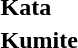<table>
<tr>
<td><strong>Kata</strong></td>
<td></td>
<td></td>
<td></td>
</tr>
<tr>
<td><strong>Kumite</strong></td>
<td></td>
<td></td>
<td> <br> </td>
</tr>
</table>
